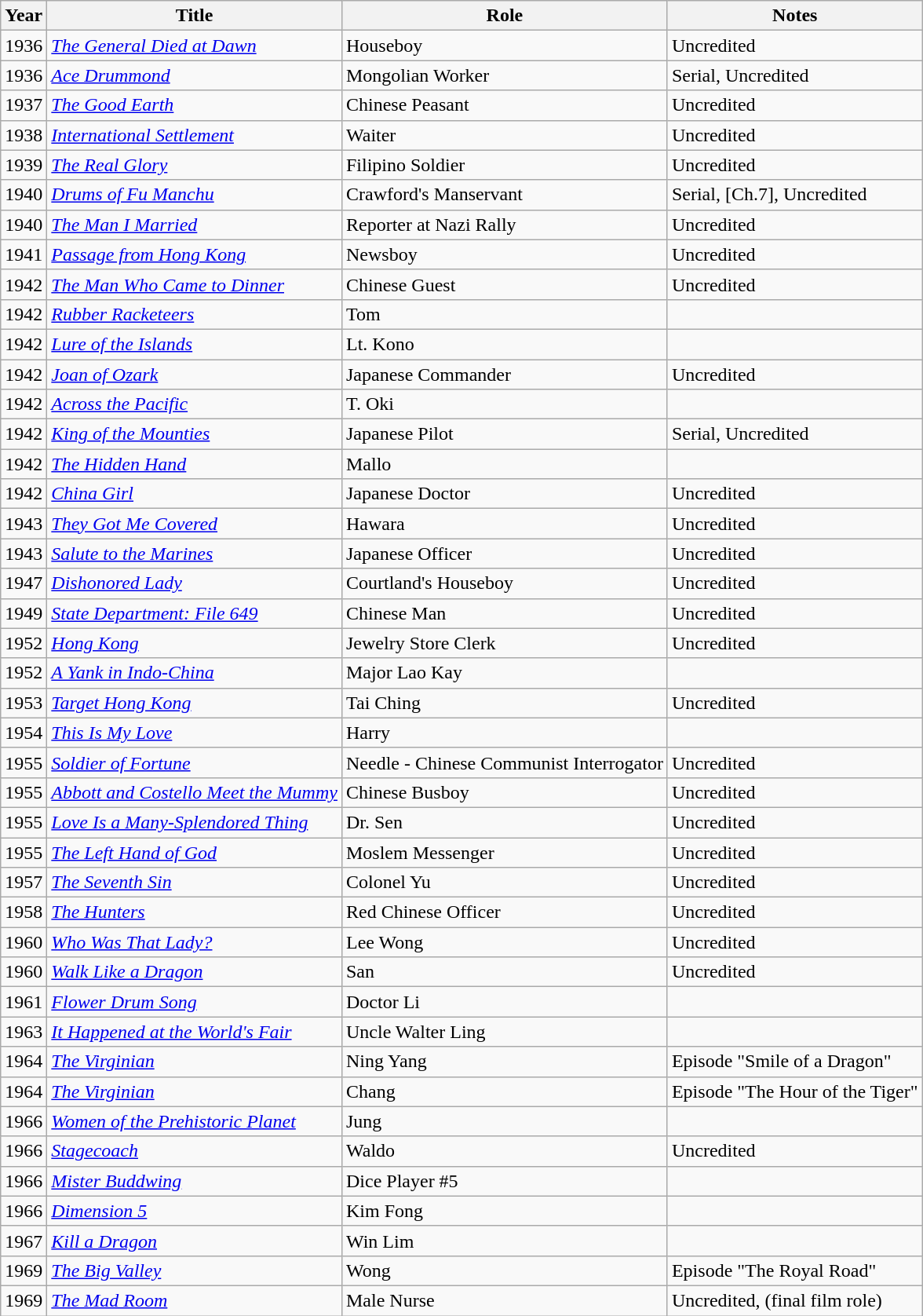<table class="wikitable sortable">
<tr>
<th>Year</th>
<th>Title</th>
<th>Role</th>
<th>Notes</th>
</tr>
<tr>
<td>1936</td>
<td><em><a href='#'>The General Died at Dawn</a></em></td>
<td>Houseboy</td>
<td>Uncredited</td>
</tr>
<tr>
<td>1936</td>
<td><em><a href='#'>Ace Drummond</a></em></td>
<td>Mongolian Worker</td>
<td>Serial, Uncredited</td>
</tr>
<tr>
<td>1937</td>
<td><em><a href='#'>The Good Earth</a></em></td>
<td>Chinese Peasant</td>
<td>Uncredited</td>
</tr>
<tr>
<td>1938</td>
<td><em><a href='#'>International Settlement</a></em></td>
<td>Waiter</td>
<td>Uncredited</td>
</tr>
<tr>
<td>1939</td>
<td><em><a href='#'>The Real Glory</a></em></td>
<td>Filipino Soldier</td>
<td>Uncredited</td>
</tr>
<tr>
<td>1940</td>
<td><em><a href='#'>Drums of Fu Manchu</a></em></td>
<td>Crawford's Manservant</td>
<td>Serial, [Ch.7], Uncredited</td>
</tr>
<tr>
<td>1940</td>
<td><em><a href='#'>The Man I Married</a></em></td>
<td>Reporter at Nazi Rally</td>
<td>Uncredited</td>
</tr>
<tr>
<td>1941</td>
<td><em><a href='#'>Passage from Hong Kong</a></em></td>
<td>Newsboy</td>
<td>Uncredited</td>
</tr>
<tr>
<td>1942</td>
<td><em><a href='#'>The Man Who Came to Dinner</a></em></td>
<td>Chinese Guest</td>
<td>Uncredited</td>
</tr>
<tr>
<td>1942</td>
<td><em><a href='#'>Rubber Racketeers</a></em></td>
<td>Tom</td>
<td></td>
</tr>
<tr>
<td>1942</td>
<td><em><a href='#'>Lure of the Islands</a></em></td>
<td>Lt. Kono</td>
<td></td>
</tr>
<tr>
<td>1942</td>
<td><em><a href='#'>Joan of Ozark</a></em></td>
<td>Japanese Commander</td>
<td>Uncredited</td>
</tr>
<tr>
<td>1942</td>
<td><em><a href='#'>Across the Pacific</a></em></td>
<td>T. Oki</td>
<td></td>
</tr>
<tr>
<td>1942</td>
<td><em><a href='#'>King of the Mounties</a></em></td>
<td>Japanese Pilot</td>
<td>Serial, Uncredited</td>
</tr>
<tr>
<td>1942</td>
<td><em><a href='#'>The Hidden Hand</a></em></td>
<td>Mallo</td>
<td></td>
</tr>
<tr>
<td>1942</td>
<td><em><a href='#'>China Girl</a></em></td>
<td>Japanese Doctor</td>
<td>Uncredited</td>
</tr>
<tr>
<td>1943</td>
<td><em><a href='#'>They Got Me Covered</a></em></td>
<td>Hawara</td>
<td>Uncredited</td>
</tr>
<tr>
<td>1943</td>
<td><em><a href='#'>Salute to the Marines</a></em></td>
<td>Japanese Officer</td>
<td>Uncredited</td>
</tr>
<tr>
<td>1947</td>
<td><em><a href='#'>Dishonored Lady</a></em></td>
<td>Courtland's Houseboy</td>
<td>Uncredited</td>
</tr>
<tr>
<td>1949</td>
<td><em><a href='#'>State Department: File 649</a></em></td>
<td>Chinese Man</td>
<td>Uncredited</td>
</tr>
<tr>
<td>1952</td>
<td><em><a href='#'>Hong Kong</a></em></td>
<td>Jewelry Store Clerk</td>
<td>Uncredited</td>
</tr>
<tr>
<td>1952</td>
<td><em><a href='#'>A Yank in Indo-China</a></em></td>
<td>Major Lao Kay</td>
<td></td>
</tr>
<tr>
<td>1953</td>
<td><em><a href='#'>Target Hong Kong</a></em></td>
<td>Tai Ching</td>
<td>Uncredited</td>
</tr>
<tr>
<td>1954</td>
<td><em><a href='#'>This Is My Love</a></em></td>
<td>Harry</td>
<td></td>
</tr>
<tr>
<td>1955</td>
<td><em><a href='#'>Soldier of Fortune</a></em></td>
<td>Needle - Chinese Communist Interrogator</td>
<td>Uncredited</td>
</tr>
<tr>
<td>1955</td>
<td><em><a href='#'>Abbott and Costello Meet the Mummy</a></em></td>
<td>Chinese Busboy</td>
<td>Uncredited</td>
</tr>
<tr>
<td>1955</td>
<td><em><a href='#'>Love Is a Many-Splendored Thing</a></em></td>
<td>Dr. Sen</td>
<td>Uncredited</td>
</tr>
<tr>
<td>1955</td>
<td><em><a href='#'>The Left Hand of God</a></em></td>
<td>Moslem Messenger</td>
<td>Uncredited</td>
</tr>
<tr>
<td>1957</td>
<td><em><a href='#'>The Seventh Sin</a></em></td>
<td>Colonel Yu</td>
<td>Uncredited</td>
</tr>
<tr>
<td>1958</td>
<td><em><a href='#'>The Hunters</a></em></td>
<td>Red Chinese Officer</td>
<td>Uncredited</td>
</tr>
<tr>
<td>1960</td>
<td><em><a href='#'>Who Was That Lady?</a></em></td>
<td>Lee Wong</td>
<td>Uncredited</td>
</tr>
<tr>
<td>1960</td>
<td><em><a href='#'>Walk Like a Dragon</a></em></td>
<td>San</td>
<td>Uncredited</td>
</tr>
<tr>
<td>1961</td>
<td><em><a href='#'>Flower Drum Song</a></em></td>
<td>Doctor Li</td>
<td></td>
</tr>
<tr>
<td>1963</td>
<td><em><a href='#'>It Happened at the World's Fair</a></em></td>
<td>Uncle Walter Ling</td>
<td></td>
</tr>
<tr>
<td>1964</td>
<td><em><a href='#'>The Virginian</a></em></td>
<td>Ning Yang</td>
<td>Episode "Smile of a Dragon"</td>
</tr>
<tr>
<td>1964</td>
<td><em><a href='#'>The Virginian</a></em></td>
<td>Chang</td>
<td>Episode "The Hour of the Tiger"</td>
</tr>
<tr>
<td>1966</td>
<td><em><a href='#'>Women of the Prehistoric Planet</a></em></td>
<td>Jung</td>
<td></td>
</tr>
<tr>
<td>1966</td>
<td><em><a href='#'>Stagecoach</a></em></td>
<td>Waldo</td>
<td>Uncredited</td>
</tr>
<tr>
<td>1966</td>
<td><em><a href='#'>Mister Buddwing</a></em></td>
<td>Dice Player #5</td>
<td></td>
</tr>
<tr>
<td>1966</td>
<td><em><a href='#'>Dimension 5</a></em></td>
<td>Kim Fong</td>
<td></td>
</tr>
<tr>
<td>1967</td>
<td><em><a href='#'>Kill a Dragon</a></em></td>
<td>Win Lim</td>
<td></td>
</tr>
<tr>
<td>1969</td>
<td><em><a href='#'>The Big Valley</a></em></td>
<td>Wong</td>
<td>Episode "The Royal Road"</td>
</tr>
<tr>
<td>1969</td>
<td><em><a href='#'>The Mad Room</a></em></td>
<td>Male Nurse</td>
<td>Uncredited, (final film role)</td>
</tr>
</table>
